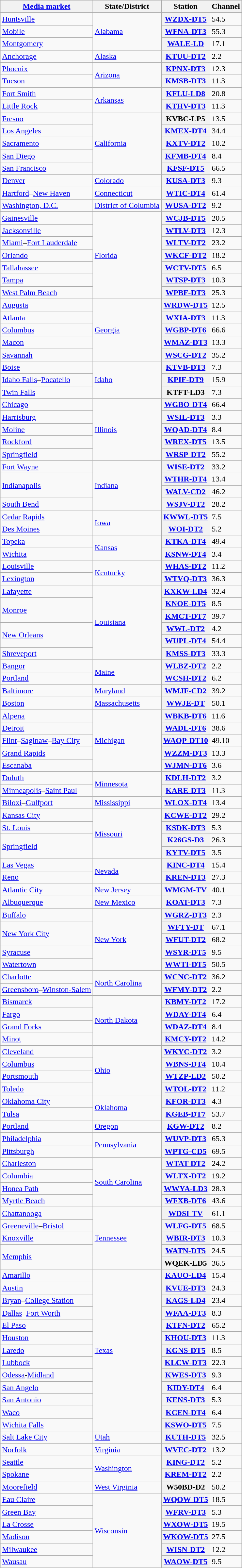<table class="wikitable sortable">
<tr>
<th scope="col"><a href='#'>Media market</a></th>
<th scope="col">State/District</th>
<th scope="col">Station</th>
<th scope="col">Channel</th>
</tr>
<tr>
<td><a href='#'>Huntsville</a></td>
<td rowspan="3"><a href='#'>Alabama</a></td>
<th scope="row"><a href='#'>WZDX-DT5</a></th>
<td>54.5</td>
</tr>
<tr>
<td><a href='#'>Mobile</a></td>
<th scope="row"><a href='#'>WFNA-DT3</a></th>
<td>55.3</td>
</tr>
<tr>
<td><a href='#'>Montgomery</a></td>
<th scope="row"><a href='#'>WALE-LD</a></th>
<td>17.1</td>
</tr>
<tr>
<td><a href='#'>Anchorage</a></td>
<td><a href='#'>Alaska</a></td>
<th scope="row"><a href='#'>KTUU-DT2</a></th>
<td>2.2</td>
</tr>
<tr>
<td><a href='#'>Phoenix</a></td>
<td rowspan="2"><a href='#'>Arizona</a></td>
<th scope="row"><a href='#'>KPNX-DT3</a></th>
<td>12.3</td>
</tr>
<tr>
<td><a href='#'>Tucson</a></td>
<th scope="row"><a href='#'>KMSB-DT3</a></th>
<td>11.3</td>
</tr>
<tr>
<td><a href='#'>Fort Smith</a></td>
<td rowspan="2"><a href='#'>Arkansas</a></td>
<th scope="row"><a href='#'>KFLU-LD8</a></th>
<td>20.8</td>
</tr>
<tr>
<td><a href='#'>Little Rock</a></td>
<th scope="row"><a href='#'>KTHV-DT3</a></th>
<td>11.3</td>
</tr>
<tr>
<td><a href='#'>Fresno</a></td>
<td rowspan="5"><a href='#'>California</a></td>
<th scope="row">KVBC-LP5</th>
<td>13.5</td>
</tr>
<tr>
<td><a href='#'>Los Angeles</a></td>
<th scope="row"><a href='#'>KMEX-DT4</a></th>
<td>34.4</td>
</tr>
<tr>
<td><a href='#'>Sacramento</a></td>
<th scope="row"><a href='#'>KXTV-DT2</a></th>
<td>10.2</td>
</tr>
<tr>
<td><a href='#'>San Diego</a></td>
<th scope="row"><a href='#'>KFMB-DT4</a></th>
<td>8.4</td>
</tr>
<tr>
<td><a href='#'>San Francisco</a></td>
<th scope="row"><a href='#'>KFSF-DT5</a></th>
<td>66.5</td>
</tr>
<tr>
<td><a href='#'>Denver</a></td>
<td><a href='#'>Colorado</a></td>
<th scope="row"><a href='#'>KUSA-DT3</a></th>
<td>9.3</td>
</tr>
<tr>
<td><a href='#'>Hartford</a>–<a href='#'>New Haven</a></td>
<td><a href='#'>Connecticut</a></td>
<th scope="row"><a href='#'>WTIC-DT4</a></th>
<td>61.4</td>
</tr>
<tr>
<td><a href='#'>Washington, D.C.</a></td>
<td><a href='#'>District of Columbia</a></td>
<th scope="row"><a href='#'>WUSA-DT2</a></th>
<td>9.2</td>
</tr>
<tr>
<td><a href='#'>Gainesville</a></td>
<td rowspan="7"><a href='#'>Florida</a></td>
<th scope="row"><a href='#'>WCJB-DT5</a></th>
<td>20.5</td>
</tr>
<tr>
<td><a href='#'>Jacksonville</a></td>
<th scope="row"><a href='#'>WTLV-DT3</a></th>
<td>12.3</td>
</tr>
<tr>
<td><a href='#'>Miami</a>–<a href='#'>Fort Lauderdale</a></td>
<th scope="row"><a href='#'>WLTV-DT2</a></th>
<td>23.2</td>
</tr>
<tr>
<td><a href='#'>Orlando</a></td>
<th scope="row"><a href='#'>WKCF-DT2</a></th>
<td>18.2</td>
</tr>
<tr>
<td><a href='#'>Tallahassee</a></td>
<th scope="row"><a href='#'>WCTV-DT5</a></th>
<td>6.5</td>
</tr>
<tr>
<td><a href='#'>Tampa</a></td>
<th scope="row"><a href='#'>WTSP-DT3</a></th>
<td>10.3</td>
</tr>
<tr>
<td><a href='#'>West Palm Beach</a></td>
<th scope="row"><a href='#'>WPBF-DT3</a></th>
<td>25.3</td>
</tr>
<tr>
<td><a href='#'>Augusta</a></td>
<td rowspan="5"><a href='#'>Georgia</a></td>
<th scope="row"><a href='#'>WRDW-DT5</a></th>
<td>12.5</td>
</tr>
<tr>
<td><a href='#'>Atlanta</a></td>
<th scope="row"><a href='#'>WXIA-DT3</a></th>
<td>11.3</td>
</tr>
<tr>
<td><a href='#'>Columbus</a></td>
<th scope="row"><a href='#'>WGBP-DT6</a></th>
<td>66.6</td>
</tr>
<tr>
<td><a href='#'>Macon</a></td>
<th scope="row"><a href='#'>WMAZ-DT3</a></th>
<td>13.3</td>
</tr>
<tr>
<td><a href='#'>Savannah</a></td>
<th scope="row"><a href='#'>WSCG-DT2</a></th>
<td>35.2</td>
</tr>
<tr>
<td><a href='#'>Boise</a></td>
<td rowspan="3"><a href='#'>Idaho</a></td>
<th scope="row"><a href='#'>KTVB-DT3</a></th>
<td>7.3</td>
</tr>
<tr>
<td><a href='#'>Idaho Falls</a>–<a href='#'>Pocatello</a></td>
<th scope="row"><a href='#'>KPIF-DT9</a></th>
<td>15.9</td>
</tr>
<tr>
<td><a href='#'>Twin Falls</a></td>
<th scope="row">KTFT-LD3</th>
<td>7.3</td>
</tr>
<tr>
<td><a href='#'>Chicago</a></td>
<td rowspan="5"><a href='#'>Illinois</a></td>
<th scope="row"><a href='#'>WGBO-DT4</a></th>
<td>66.4</td>
</tr>
<tr>
<td><a href='#'>Harrisburg</a></td>
<th scope="row"><a href='#'>WSIL-DT3</a></th>
<td>3.3</td>
</tr>
<tr>
<td><a href='#'>Moline</a></td>
<th scope="row"><a href='#'>WQAD-DT4</a></th>
<td>8.4</td>
</tr>
<tr>
<td><a href='#'>Rockford</a></td>
<th scope="row"><a href='#'>WREX-DT5</a></th>
<td>13.5</td>
</tr>
<tr>
<td><a href='#'>Springfield</a></td>
<th scope="row"><a href='#'>WRSP-DT2</a></th>
<td>55.2</td>
</tr>
<tr>
<td><a href='#'>Fort Wayne</a></td>
<td rowspan="4"><a href='#'>Indiana</a></td>
<th scope="row"><a href='#'>WISE-DT2</a></th>
<td>33.2</td>
</tr>
<tr>
<td rowspan="2"><a href='#'>Indianapolis</a></td>
<th scope="row"><a href='#'>WTHR-DT4</a></th>
<td>13.4</td>
</tr>
<tr>
<th scope="row"><a href='#'>WALV-CD2</a></th>
<td>46.2</td>
</tr>
<tr>
<td><a href='#'>South Bend</a></td>
<th scope="row"><a href='#'>WSJV-DT2</a></th>
<td>28.2</td>
</tr>
<tr>
<td><a href='#'>Cedar Rapids</a></td>
<td rowspan="2"><a href='#'>Iowa</a></td>
<th scope="row"><a href='#'>KWWL-DT5</a></th>
<td>7.5</td>
</tr>
<tr>
<td><a href='#'>Des Moines</a></td>
<th scope="row"><a href='#'>WOI-DT2</a></th>
<td>5.2</td>
</tr>
<tr>
<td><a href='#'>Topeka</a></td>
<td rowspan="2"><a href='#'>Kansas</a></td>
<th scope="row"><a href='#'>KTKA-DT4</a></th>
<td>49.4</td>
</tr>
<tr>
<td><a href='#'>Wichita</a></td>
<th scope="row"><a href='#'>KSNW-DT4</a></th>
<td>3.4</td>
</tr>
<tr>
<td><a href='#'>Louisville</a></td>
<td rowspan="2"><a href='#'>Kentucky</a></td>
<th scope="row"><a href='#'>WHAS-DT2</a></th>
<td>11.2</td>
</tr>
<tr>
<td><a href='#'>Lexington</a></td>
<th scope="row"><a href='#'>WTVQ-DT3</a></th>
<td>36.3</td>
</tr>
<tr>
<td><a href='#'>Lafayette</a></td>
<td rowspan="6"><a href='#'>Louisiana</a></td>
<th scope="row"><a href='#'>KXKW-LD4</a></th>
<td>32.4</td>
</tr>
<tr>
<td rowspan="2"><a href='#'>Monroe</a></td>
<th scope="row"><a href='#'>KNOE-DT5</a></th>
<td>8.5</td>
</tr>
<tr>
<th scope="row"><a href='#'>KMCT-DT7</a></th>
<td>39.7</td>
</tr>
<tr>
<td rowspan="2"><a href='#'>New Orleans</a></td>
<th scope="row"><a href='#'>WWL-DT2</a></th>
<td>4.2</td>
</tr>
<tr>
<th scope="row"><a href='#'>WUPL-DT4</a></th>
<td>54.4</td>
</tr>
<tr>
<td><a href='#'>Shreveport</a></td>
<th scope="row"><a href='#'>KMSS-DT3</a></th>
<td>33.3</td>
</tr>
<tr>
<td><a href='#'>Bangor</a></td>
<td rowspan="2"><a href='#'>Maine</a></td>
<th scope="row"><a href='#'>WLBZ-DT2</a></th>
<td>2.2</td>
</tr>
<tr>
<td><a href='#'>Portland</a></td>
<th scope="row"><a href='#'>WCSH-DT2</a></th>
<td>6.2</td>
</tr>
<tr>
<td><a href='#'>Baltimore</a></td>
<td><a href='#'>Maryland</a></td>
<th scope="row"><a href='#'>WMJF-CD2</a></th>
<td>39.2</td>
</tr>
<tr>
<td><a href='#'>Boston</a></td>
<td><a href='#'>Massachusetts</a></td>
<th scope="row"><a href='#'>WWJE-DT</a></th>
<td>50.1</td>
</tr>
<tr>
<td><a href='#'>Alpena</a></td>
<td rowspan="5"><a href='#'>Michigan</a></td>
<th scope="row"><a href='#'>WBKB-DT6</a></th>
<td>11.6</td>
</tr>
<tr>
<td><a href='#'>Detroit</a></td>
<th scope="row"><a href='#'>WADL-DT6</a></th>
<td>38.6</td>
</tr>
<tr>
<td><a href='#'>Flint</a>–<a href='#'>Saginaw</a>–<a href='#'>Bay City</a></td>
<th scope="row"><a href='#'>WAQP-DT10</a></th>
<td>49.10</td>
</tr>
<tr>
<td><a href='#'>Grand Rapids</a></td>
<th scope="row"><a href='#'>WZZM-DT3</a></th>
<td>13.3</td>
</tr>
<tr>
<td><a href='#'>Escanaba</a></td>
<th scope="row"><a href='#'>WJMN-DT6</a></th>
<td>3.6</td>
</tr>
<tr>
<td><a href='#'>Duluth</a></td>
<td rowspan="2"><a href='#'>Minnesota</a></td>
<th scope="row"><a href='#'>KDLH-DT2</a></th>
<td>3.2</td>
</tr>
<tr>
<td><a href='#'>Minneapolis</a>–<a href='#'>Saint Paul</a></td>
<th scope="row"><a href='#'>KARE-DT3</a></th>
<td>11.3</td>
</tr>
<tr>
<td><a href='#'>Biloxi</a>–<a href='#'>Gulfport</a></td>
<td><a href='#'>Mississippi</a></td>
<th scope="row"><a href='#'>WLOX-DT4</a></th>
<td>13.4</td>
</tr>
<tr>
<td><a href='#'>Kansas City</a></td>
<td rowspan="4"><a href='#'>Missouri</a></td>
<th scope="row"><a href='#'>KCWE-DT2</a></th>
<td>29.2</td>
</tr>
<tr>
<td><a href='#'>St. Louis</a></td>
<th scope="row"><a href='#'>KSDK-DT3</a></th>
<td>5.3</td>
</tr>
<tr>
<td rowspan="2"><a href='#'>Springfield</a></td>
<th scope="row"><a href='#'>K26GS-D3</a></th>
<td>26.3</td>
</tr>
<tr>
<th scope="row"><a href='#'>KYTV-DT5</a></th>
<td>3.5</td>
</tr>
<tr>
<td><a href='#'>Las Vegas</a></td>
<td rowspan="2"><a href='#'>Nevada</a></td>
<th scope="row"><a href='#'>KINC-DT4</a></th>
<td>15.4</td>
</tr>
<tr>
<td><a href='#'>Reno</a></td>
<th scope="row"><a href='#'>KREN-DT3</a></th>
<td>27.3</td>
</tr>
<tr>
<td><a href='#'>Atlantic City</a></td>
<td><a href='#'>New Jersey</a></td>
<th scope="row"><a href='#'>WMGM-TV</a></th>
<td>40.1</td>
</tr>
<tr>
<td><a href='#'>Albuquerque</a></td>
<td><a href='#'>New Mexico</a></td>
<th scope="row"><a href='#'>KOAT-DT3</a></th>
<td>7.3</td>
</tr>
<tr>
<td><a href='#'>Buffalo</a></td>
<td rowspan="5"><a href='#'>New York</a></td>
<th scope="row"><a href='#'>WGRZ-DT3</a></th>
<td>2.3</td>
</tr>
<tr>
<td rowspan="2"><a href='#'>New York City</a></td>
<th scope="row"><a href='#'>WFTY-DT</a></th>
<td>67.1</td>
</tr>
<tr>
<th scope="row"><a href='#'>WFUT-DT2</a></th>
<td>68.2</td>
</tr>
<tr>
<td><a href='#'>Syracuse</a></td>
<th scope="row"><a href='#'>WSYR-DT5</a></th>
<td>9.5</td>
</tr>
<tr>
<td><a href='#'>Watertown</a></td>
<th scope="row"><a href='#'>WWTI-DT5</a></th>
<td>50.5</td>
</tr>
<tr>
<td><a href='#'>Charlotte</a></td>
<td rowspan="2"><a href='#'>North Carolina</a></td>
<th scope="row"><a href='#'>WCNC-DT2</a></th>
<td>36.2</td>
</tr>
<tr>
<td><a href='#'>Greensboro</a>–<a href='#'>Winston-Salem</a></td>
<th scope="row"><a href='#'>WFMY-DT2</a></th>
<td>2.2</td>
</tr>
<tr>
<td><a href='#'>Bismarck</a></td>
<td rowspan="4"><a href='#'>North Dakota</a></td>
<th scope="row"><a href='#'>KBMY-DT2</a></th>
<td>17.2</td>
</tr>
<tr>
<td><a href='#'>Fargo</a></td>
<th scope="row"><a href='#'>WDAY-DT4</a></th>
<td>6.4</td>
</tr>
<tr>
<td><a href='#'>Grand Forks</a></td>
<th scope="row"><a href='#'>WDAZ-DT4</a></th>
<td>8.4</td>
</tr>
<tr>
<td><a href='#'>Minot</a></td>
<th scope="row"><a href='#'>KMCY-DT2</a></th>
<td>14.2</td>
</tr>
<tr>
<td><a href='#'>Cleveland</a></td>
<td rowspan="4"><a href='#'>Ohio</a></td>
<th scope="row"><a href='#'>WKYC-DT2</a></th>
<td>3.2</td>
</tr>
<tr>
<td><a href='#'>Columbus</a></td>
<th scope="row"><a href='#'>WBNS-DT4</a></th>
<td>10.4</td>
</tr>
<tr>
<td><a href='#'>Portsmouth</a></td>
<th scope="row"><a href='#'>WTZP-LD2</a></th>
<td>50.2</td>
</tr>
<tr>
<td><a href='#'>Toledo</a></td>
<th scope="row"><a href='#'>WTOL-DT2</a></th>
<td>11.2</td>
</tr>
<tr>
<td><a href='#'>Oklahoma City</a></td>
<td rowspan="2"><a href='#'>Oklahoma</a></td>
<th scope="row"><a href='#'>KFOR-DT3</a></th>
<td>4.3</td>
</tr>
<tr>
<td><a href='#'>Tulsa</a></td>
<th scope="row"><a href='#'>KGEB-DT7</a></th>
<td>53.7</td>
</tr>
<tr>
<td><a href='#'>Portland</a></td>
<td><a href='#'>Oregon</a></td>
<th scope="row"><a href='#'>KGW-DT2</a></th>
<td>8.2</td>
</tr>
<tr>
<td><a href='#'>Philadelphia</a></td>
<td rowspan="2"><a href='#'>Pennsylvania</a></td>
<th scope="row"><a href='#'>WUVP-DT3</a></th>
<td>65.3</td>
</tr>
<tr>
<td><a href='#'>Pittsburgh</a></td>
<th scope="row"><a href='#'>WPTG-CD5</a></th>
<td>69.5</td>
</tr>
<tr>
<td><a href='#'>Charleston</a></td>
<td rowspan="4"><a href='#'>South Carolina</a></td>
<th scope="row"><a href='#'>WTAT-DT2</a></th>
<td>24.2</td>
</tr>
<tr>
<td><a href='#'>Columbia</a></td>
<th scope="row"><a href='#'>WLTX-DT2</a></th>
<td>19.2</td>
</tr>
<tr>
<td><a href='#'>Honea Path</a></td>
<th scope="row"><a href='#'>WWYA-LD3</a></th>
<td>28.3</td>
</tr>
<tr>
<td><a href='#'>Myrtle Beach</a></td>
<th scope="row"><a href='#'>WFXB-DT6</a></th>
<td>43.6</td>
</tr>
<tr>
<td><a href='#'>Chattanooga</a></td>
<td rowspan="5"><a href='#'>Tennessee</a></td>
<th scope="row"><a href='#'>WDSI-TV</a></th>
<td>61.1</td>
</tr>
<tr>
<td><a href='#'>Greeneville</a>–<a href='#'>Bristol</a></td>
<th scope="row"><a href='#'>WLFG-DT5</a></th>
<td>68.5</td>
</tr>
<tr>
<td><a href='#'>Knoxville</a></td>
<th scope="row"><a href='#'>WBIR-DT3</a></th>
<td>10.3</td>
</tr>
<tr>
<td rowspan="2"><a href='#'>Memphis</a></td>
<th scope="row"><a href='#'>WATN-DT5</a></th>
<td>24.5</td>
</tr>
<tr>
<th scope="row">WQEK-LD5</th>
<td>36.5</td>
</tr>
<tr>
<td><a href='#'>Amarillo</a></td>
<td rowspan="13"><a href='#'>Texas</a></td>
<th scope="row"><a href='#'>KAUO-LD4</a></th>
<td>15.4</td>
</tr>
<tr>
<td><a href='#'>Austin</a></td>
<th scope="row"><a href='#'>KVUE-DT3</a></th>
<td>24.3</td>
</tr>
<tr>
<td><a href='#'>Bryan</a>–<a href='#'>College Station</a></td>
<th scope="row"><a href='#'>KAGS-LD4</a></th>
<td>23.4</td>
</tr>
<tr>
<td><a href='#'>Dallas</a>–<a href='#'>Fort Worth</a></td>
<th scope="row"><a href='#'>WFAA-DT3</a></th>
<td>8.3</td>
</tr>
<tr>
<td><a href='#'>El Paso</a></td>
<th scope="row"><a href='#'>KTFN-DT2</a></th>
<td>65.2</td>
</tr>
<tr>
<td><a href='#'>Houston</a></td>
<th scope="row"><a href='#'>KHOU-DT3</a></th>
<td>11.3</td>
</tr>
<tr>
<td><a href='#'>Laredo</a></td>
<th scope="row"><a href='#'>KGNS-DT5</a></th>
<td>8.5</td>
</tr>
<tr>
<td><a href='#'>Lubbock</a></td>
<th scope="row"><a href='#'>KLCW-DT3</a></th>
<td>22.3</td>
</tr>
<tr>
<td><a href='#'>Odessa</a>-<a href='#'>Midland</a></td>
<th scope="row"><a href='#'>KWES-DT3</a></th>
<td>9.3</td>
</tr>
<tr>
<td><a href='#'>San Angelo</a></td>
<th scope="row"><a href='#'>KIDY-DT4</a></th>
<td>6.4</td>
</tr>
<tr>
<td><a href='#'>San Antonio</a></td>
<th scope="row"><a href='#'>KENS-DT3</a></th>
<td>5.3</td>
</tr>
<tr>
<td><a href='#'>Waco</a></td>
<th scope="row"><a href='#'>KCEN-DT4</a></th>
<td>6.4</td>
</tr>
<tr>
<td><a href='#'>Wichita Falls</a></td>
<th scope="row"><a href='#'>KSWO-DT5</a></th>
<td>7.5</td>
</tr>
<tr>
<td><a href='#'>Salt Lake City</a></td>
<td><a href='#'>Utah</a></td>
<th scope="row"><a href='#'>KUTH-DT5</a></th>
<td>32.5</td>
</tr>
<tr>
<td><a href='#'>Norfolk</a></td>
<td><a href='#'>Virginia</a></td>
<th scope="row"><a href='#'>WVEC-DT2</a></th>
<td>13.2</td>
</tr>
<tr>
<td><a href='#'>Seattle</a></td>
<td rowspan="2"><a href='#'>Washington</a></td>
<th scope="row"><a href='#'>KING-DT2</a></th>
<td>5.2</td>
</tr>
<tr>
<td><a href='#'>Spokane</a></td>
<th scope="row"><a href='#'>KREM-DT2</a></th>
<td>2.2</td>
</tr>
<tr>
<td><a href='#'>Moorefield</a></td>
<td><a href='#'>West Virginia</a></td>
<th scope="row">W50BD-D2</th>
<td>50.2</td>
</tr>
<tr>
<td><a href='#'>Eau Claire</a></td>
<td rowspan="6"><a href='#'>Wisconsin</a></td>
<th scope="row"><a href='#'>WQOW-DT5</a></th>
<td>18.5</td>
</tr>
<tr>
<td><a href='#'>Green Bay</a></td>
<th scope="row"><a href='#'>WFRV-DT3</a></th>
<td>5.3</td>
</tr>
<tr>
<td><a href='#'>La Crosse</a></td>
<th scope="row"><a href='#'>WXOW-DT5</a></th>
<td>19.5</td>
</tr>
<tr>
<td><a href='#'>Madison</a></td>
<th scope="row"><a href='#'>WKOW-DT5</a></th>
<td>27.5</td>
</tr>
<tr>
<td><a href='#'>Milwaukee</a></td>
<th scope="row"><a href='#'>WISN-DT2</a></th>
<td>12.2</td>
</tr>
<tr>
<td><a href='#'>Wausau</a></td>
<th scope="row"><a href='#'>WAOW-DT5</a></th>
<td>9.5</td>
</tr>
</table>
